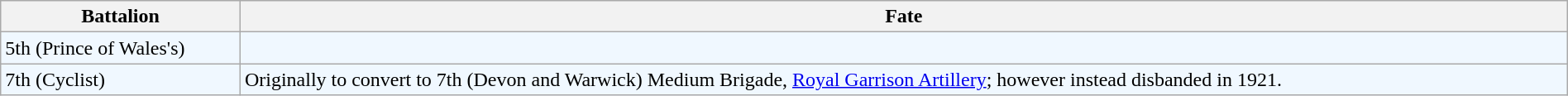<table class="wikitable" style="width:100%;">
<tr>
<th>Battalion</th>
<th>Fate</th>
</tr>
<tr style="background:#f0f8ff;">
<td>5th (Prince of Wales's)</td>
<td></td>
</tr>
<tr style="background:#f0f8ff;">
<td>7th (Cyclist)</td>
<td>Originally to convert to 7th (Devon and Warwick) Medium Brigade, <a href='#'>Royal Garrison Artillery</a>; however instead disbanded in 1921.</td>
</tr>
</table>
